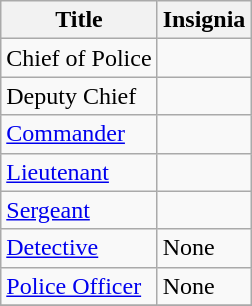<table class="wikitable">
<tr>
<th>Title</th>
<th>Insignia</th>
</tr>
<tr>
<td>Chief of Police</td>
<td></td>
</tr>
<tr>
<td>Deputy Chief</td>
<td></td>
</tr>
<tr>
<td><a href='#'>Commander</a></td>
<td><br></td>
</tr>
<tr>
<td><a href='#'>Lieutenant</a></td>
<td></td>
</tr>
<tr>
<td><a href='#'>Sergeant</a></td>
<td></td>
</tr>
<tr>
<td><a href='#'>Detective</a></td>
<td>None</td>
</tr>
<tr>
<td><a href='#'>Police Officer</a></td>
<td>None</td>
</tr>
<tr>
</tr>
</table>
